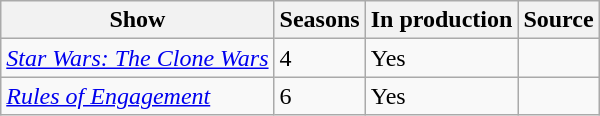<table class="wikitable">
<tr ">
<th>Show</th>
<th>Seasons</th>
<th>In production</th>
<th>Source</th>
</tr>
<tr>
<td><em><a href='#'>Star Wars: The Clone Wars</a></em></td>
<td>4</td>
<td rowspan=>Yes</td>
<td></td>
</tr>
<tr>
<td><em><a href='#'>Rules of Engagement</a></em></td>
<td>6</td>
<td rowspan=>Yes</td>
<td></td>
</tr>
</table>
